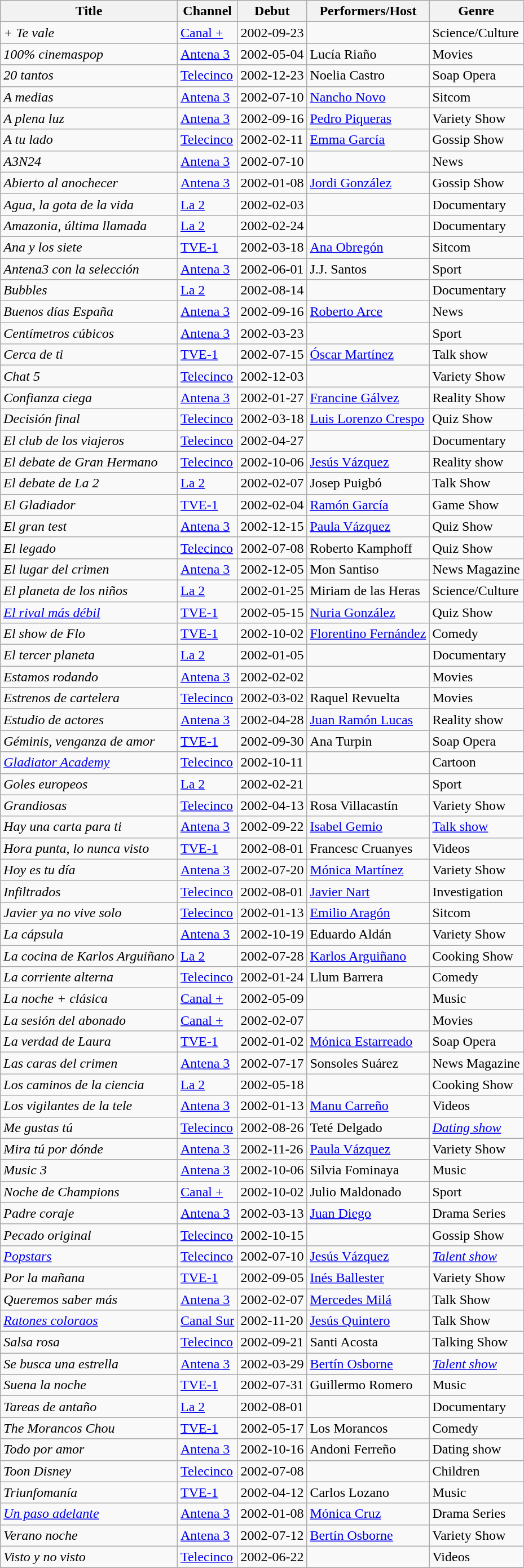<table class="wikitable sortable">
<tr>
<th>Title</th>
<th>Channel</th>
<th>Debut</th>
<th>Performers/Host</th>
<th>Genre</th>
</tr>
<tr>
</tr>
<tr>
<td><em>+ Te vale</em></td>
<td><a href='#'>Canal +</a></td>
<td>2002-09-23</td>
<td></td>
<td>Science/Culture</td>
</tr>
<tr>
<td><em>100% cinemaspop</em></td>
<td><a href='#'>Antena 3</a></td>
<td>2002-05-04</td>
<td>Lucía Riaño</td>
<td>Movies</td>
</tr>
<tr>
<td><em>20 tantos</em></td>
<td><a href='#'>Telecinco</a></td>
<td>2002-12-23</td>
<td>Noelia Castro</td>
<td>Soap Opera</td>
</tr>
<tr>
<td><em>A medias</em></td>
<td><a href='#'>Antena 3</a></td>
<td>2002-07-10</td>
<td><a href='#'>Nancho Novo</a></td>
<td>Sitcom</td>
</tr>
<tr>
<td><em>A plena luz</em></td>
<td><a href='#'>Antena 3</a></td>
<td>2002-09-16</td>
<td><a href='#'>Pedro Piqueras</a></td>
<td>Variety Show</td>
</tr>
<tr>
<td><em>A tu lado</em></td>
<td><a href='#'>Telecinco</a></td>
<td>2002-02-11</td>
<td><a href='#'>Emma García</a></td>
<td>Gossip Show</td>
</tr>
<tr>
<td><em>A3N24</em></td>
<td><a href='#'>Antena 3</a></td>
<td>2002-07-10</td>
<td></td>
<td>News</td>
</tr>
<tr>
<td><em>Abierto al anochecer</em></td>
<td><a href='#'>Antena 3</a></td>
<td>2002-01-08</td>
<td><a href='#'>Jordi González</a></td>
<td>Gossip Show</td>
</tr>
<tr>
<td><em>Agua, la gota de la vida</em></td>
<td><a href='#'>La 2</a></td>
<td>2002-02-03</td>
<td></td>
<td>Documentary</td>
</tr>
<tr>
<td><em>Amazonia, última llamada</em></td>
<td><a href='#'>La 2</a></td>
<td>2002-02-24</td>
<td></td>
<td>Documentary</td>
</tr>
<tr>
<td><em>Ana y los siete</em></td>
<td><a href='#'>TVE-1</a></td>
<td>2002-03-18</td>
<td><a href='#'>Ana Obregón</a></td>
<td>Sitcom</td>
</tr>
<tr>
<td><em>Antena3 con la selección</em></td>
<td><a href='#'>Antena 3</a></td>
<td>2002-06-01</td>
<td>J.J. Santos</td>
<td>Sport</td>
</tr>
<tr>
<td><em>Bubbles</em></td>
<td><a href='#'>La 2</a></td>
<td>2002-08-14</td>
<td></td>
<td>Documentary</td>
</tr>
<tr>
<td><em>Buenos días España</em></td>
<td><a href='#'>Antena 3</a></td>
<td>2002-09-16</td>
<td><a href='#'>Roberto Arce</a></td>
<td>News</td>
</tr>
<tr>
<td><em>Centímetros cúbicos</em></td>
<td><a href='#'>Antena 3</a></td>
<td>2002-03-23</td>
<td></td>
<td>Sport</td>
</tr>
<tr>
<td><em>Cerca de ti</em></td>
<td><a href='#'>TVE-1</a></td>
<td>2002-07-15</td>
<td><a href='#'>Óscar Martínez</a></td>
<td>Talk show</td>
</tr>
<tr>
<td><em>Chat 5</em></td>
<td><a href='#'>Telecinco</a></td>
<td>2002-12-03</td>
<td></td>
<td>Variety Show</td>
</tr>
<tr>
<td><em>Confianza ciega</em></td>
<td><a href='#'>Antena 3</a></td>
<td>2002-01-27</td>
<td><a href='#'>Francine Gálvez</a></td>
<td>Reality Show</td>
</tr>
<tr>
<td><em>Decisión final</em></td>
<td><a href='#'>Telecinco</a></td>
<td>2002-03-18</td>
<td><a href='#'>Luis Lorenzo Crespo</a></td>
<td>Quiz Show</td>
</tr>
<tr>
<td><em>El club de los viajeros</em></td>
<td><a href='#'>Telecinco</a></td>
<td>2002-04-27</td>
<td></td>
<td>Documentary</td>
</tr>
<tr>
<td><em>El debate de Gran Hermano</em></td>
<td><a href='#'>Telecinco</a></td>
<td>2002-10-06</td>
<td><a href='#'>Jesús Vázquez</a></td>
<td>Reality show</td>
</tr>
<tr>
<td><em>El debate de La 2</em></td>
<td><a href='#'>La 2</a></td>
<td>2002-02-07</td>
<td>Josep Puigbó</td>
<td>Talk Show</td>
</tr>
<tr>
<td><em>El Gladiador</em></td>
<td><a href='#'>TVE-1</a></td>
<td>2002-02-04</td>
<td><a href='#'>Ramón García</a></td>
<td>Game Show</td>
</tr>
<tr>
<td><em>El gran test</em></td>
<td><a href='#'>Antena 3</a></td>
<td>2002-12-15</td>
<td><a href='#'>Paula Vázquez</a></td>
<td>Quiz Show</td>
</tr>
<tr>
<td><em>El legado</em></td>
<td><a href='#'>Telecinco</a></td>
<td>2002-07-08</td>
<td>Roberto Kamphoff</td>
<td>Quiz Show</td>
</tr>
<tr>
<td><em>El lugar del crimen</em></td>
<td><a href='#'>Antena 3</a></td>
<td>2002-12-05</td>
<td>Mon Santiso</td>
<td>News Magazine</td>
</tr>
<tr>
<td><em>El planeta de los niños</em></td>
<td><a href='#'>La 2</a></td>
<td>2002-01-25</td>
<td>Miriam de las Heras</td>
<td>Science/Culture</td>
</tr>
<tr>
<td><em><a href='#'>El rival más débil</a></em></td>
<td><a href='#'>TVE-1</a></td>
<td>2002-05-15</td>
<td><a href='#'>Nuria González</a></td>
<td>Quiz Show</td>
</tr>
<tr>
<td><em>El show de Flo</em></td>
<td><a href='#'>TVE-1</a></td>
<td>2002-10-02</td>
<td><a href='#'>Florentino Fernández</a></td>
<td>Comedy</td>
</tr>
<tr>
<td><em>El tercer planeta</em></td>
<td><a href='#'>La 2</a></td>
<td>2002-01-05</td>
<td></td>
<td>Documentary</td>
</tr>
<tr>
<td><em>Estamos rodando</em></td>
<td><a href='#'>Antena 3</a></td>
<td>2002-02-02</td>
<td></td>
<td>Movies</td>
</tr>
<tr>
<td><em>Estrenos de cartelera</em></td>
<td><a href='#'>Telecinco</a></td>
<td>2002-03-02</td>
<td>Raquel Revuelta</td>
<td>Movies</td>
</tr>
<tr>
<td><em>Estudio de actores</em></td>
<td><a href='#'>Antena 3</a></td>
<td>2002-04-28</td>
<td><a href='#'>Juan Ramón Lucas</a></td>
<td>Reality show</td>
</tr>
<tr>
<td><em>Géminis, venganza de amor</em></td>
<td><a href='#'>TVE-1</a></td>
<td>2002-09-30</td>
<td>Ana Turpin</td>
<td>Soap Opera</td>
</tr>
<tr>
<td><em><a href='#'>Gladiator Academy</a></em></td>
<td><a href='#'>Telecinco</a></td>
<td>2002-10-11</td>
<td></td>
<td>Cartoon</td>
</tr>
<tr>
<td><em>Goles europeos</em></td>
<td><a href='#'>La 2</a></td>
<td>2002-02-21</td>
<td></td>
<td>Sport</td>
</tr>
<tr>
<td><em>Grandiosas</em></td>
<td><a href='#'>Telecinco</a></td>
<td>2002-04-13</td>
<td>Rosa Villacastín</td>
<td>Variety Show</td>
</tr>
<tr>
<td><em>Hay una carta para ti</em></td>
<td><a href='#'>Antena 3</a></td>
<td>2002-09-22</td>
<td><a href='#'>Isabel Gemio</a></td>
<td><a href='#'>Talk show</a></td>
</tr>
<tr>
<td><em>Hora punta, lo nunca visto</em></td>
<td><a href='#'>TVE-1</a></td>
<td>2002-08-01</td>
<td>Francesc Cruanyes</td>
<td>Videos</td>
</tr>
<tr>
<td><em>Hoy es tu día</em></td>
<td><a href='#'>Antena 3</a></td>
<td>2002-07-20</td>
<td><a href='#'>Mónica Martínez</a></td>
<td>Variety Show</td>
</tr>
<tr>
<td><em>Infiltrados</em></td>
<td><a href='#'>Telecinco</a></td>
<td>2002-08-01</td>
<td><a href='#'>Javier Nart</a></td>
<td>Investigation</td>
</tr>
<tr>
<td><em>Javier ya no vive solo</em></td>
<td><a href='#'>Telecinco</a></td>
<td>2002-01-13</td>
<td><a href='#'>Emilio Aragón</a></td>
<td>Sitcom</td>
</tr>
<tr>
<td><em>La cápsula</em></td>
<td><a href='#'>Antena 3</a></td>
<td>2002-10-19</td>
<td>Eduardo Aldán</td>
<td>Variety Show</td>
</tr>
<tr>
<td><em>La cocina de Karlos Arguiñano</em></td>
<td><a href='#'>La 2</a></td>
<td>2002-07-28</td>
<td><a href='#'>Karlos Arguiñano</a></td>
<td>Cooking Show</td>
</tr>
<tr>
<td><em>La corriente alterna</em></td>
<td><a href='#'>Telecinco</a></td>
<td>2002-01-24</td>
<td>Llum Barrera</td>
<td>Comedy</td>
</tr>
<tr>
<td><em>La noche + clásica</em></td>
<td><a href='#'>Canal +</a></td>
<td>2002-05-09</td>
<td></td>
<td>Music</td>
</tr>
<tr>
<td><em>La sesión del abonado</em></td>
<td><a href='#'>Canal +</a></td>
<td>2002-02-07</td>
<td></td>
<td>Movies</td>
</tr>
<tr>
<td><em>La verdad de Laura</em></td>
<td><a href='#'>TVE-1</a></td>
<td>2002-01-02</td>
<td><a href='#'>Mónica Estarreado</a></td>
<td>Soap Opera</td>
</tr>
<tr>
<td><em>Las caras del crimen</em></td>
<td><a href='#'>Antena 3</a></td>
<td>2002-07-17</td>
<td>Sonsoles Suárez</td>
<td>News Magazine</td>
</tr>
<tr>
<td><em>Los caminos de la ciencia</em></td>
<td><a href='#'>La 2</a></td>
<td>2002-05-18</td>
<td></td>
<td>Cooking Show</td>
</tr>
<tr>
<td><em>Los vigilantes de la tele</em></td>
<td><a href='#'>Antena 3</a></td>
<td>2002-01-13</td>
<td><a href='#'>Manu Carreño</a></td>
<td>Videos</td>
</tr>
<tr>
<td><em>Me gustas tú</em></td>
<td><a href='#'>Telecinco</a></td>
<td>2002-08-26</td>
<td>Teté Delgado</td>
<td><em><a href='#'>Dating show</a></em></td>
</tr>
<tr>
<td><em>Mira tú por dónde</em></td>
<td><a href='#'>Antena 3</a></td>
<td>2002-11-26</td>
<td><a href='#'>Paula Vázquez</a></td>
<td>Variety Show</td>
</tr>
<tr>
<td><em>Music 3</em></td>
<td><a href='#'>Antena 3</a></td>
<td>2002-10-06</td>
<td>Silvia Fominaya</td>
<td>Music</td>
</tr>
<tr>
<td><em>Noche de Champions</em></td>
<td><a href='#'>Canal +</a></td>
<td>2002-10-02</td>
<td>Julio Maldonado</td>
<td>Sport</td>
</tr>
<tr>
<td><em>Padre coraje</em></td>
<td><a href='#'>Antena 3</a></td>
<td>2002-03-13</td>
<td><a href='#'>Juan Diego</a></td>
<td>Drama Series</td>
</tr>
<tr>
<td><em>Pecado original</em></td>
<td><a href='#'>Telecinco</a></td>
<td>2002-10-15</td>
<td></td>
<td>Gossip Show</td>
</tr>
<tr>
<td><em><a href='#'>Popstars</a></em></td>
<td><a href='#'>Telecinco</a></td>
<td>2002-07-10</td>
<td><a href='#'>Jesús Vázquez</a></td>
<td><em><a href='#'>Talent show</a></em></td>
</tr>
<tr>
<td><em>Por la mañana</em></td>
<td><a href='#'>TVE-1</a></td>
<td>2002-09-05</td>
<td><a href='#'>Inés Ballester</a></td>
<td>Variety Show</td>
</tr>
<tr>
<td><em>Queremos saber más</em></td>
<td><a href='#'>Antena 3</a></td>
<td>2002-02-07</td>
<td><a href='#'>Mercedes Milá</a></td>
<td>Talk Show</td>
</tr>
<tr>
<td><em><a href='#'>Ratones coloraos</a></em></td>
<td><a href='#'>Canal Sur</a></td>
<td>2002-11-20</td>
<td><a href='#'>Jesús Quintero</a></td>
<td>Talk Show</td>
</tr>
<tr>
<td><em>Salsa rosa</em></td>
<td><a href='#'>Telecinco</a></td>
<td>2002-09-21</td>
<td>Santi Acosta</td>
<td>Talking Show</td>
</tr>
<tr>
<td><em>Se busca una estrella</em></td>
<td><a href='#'>Antena 3</a></td>
<td>2002-03-29</td>
<td><a href='#'>Bertín Osborne</a></td>
<td><em><a href='#'>Talent show</a></em></td>
</tr>
<tr>
<td><em>Suena la noche</em></td>
<td><a href='#'>TVE-1</a></td>
<td>2002-07-31</td>
<td>Guillermo Romero</td>
<td>Music</td>
</tr>
<tr>
<td><em>Tareas de antaño</em></td>
<td><a href='#'>La 2</a></td>
<td>2002-08-01</td>
<td></td>
<td>Documentary</td>
</tr>
<tr>
<td><em>The Morancos Chou</em></td>
<td><a href='#'>TVE-1</a></td>
<td>2002-05-17</td>
<td>Los Morancos</td>
<td>Comedy</td>
</tr>
<tr>
<td><em>Todo por amor</em></td>
<td><a href='#'>Antena 3</a></td>
<td>2002-10-16</td>
<td>Andoni Ferreño</td>
<td>Dating show</td>
</tr>
<tr>
<td><em>Toon Disney</em></td>
<td><a href='#'>Telecinco</a></td>
<td>2002-07-08</td>
<td></td>
<td>Children</td>
</tr>
<tr>
<td><em>Triunfomanía</em></td>
<td><a href='#'>TVE-1</a></td>
<td>2002-04-12</td>
<td>Carlos Lozano</td>
<td>Music</td>
</tr>
<tr>
<td><em><a href='#'>Un paso adelante</a></em></td>
<td><a href='#'>Antena 3</a></td>
<td>2002-01-08</td>
<td><a href='#'>Mónica Cruz</a></td>
<td>Drama Series</td>
</tr>
<tr>
<td><em>Verano noche</em></td>
<td><a href='#'>Antena 3</a></td>
<td>2002-07-12</td>
<td><a href='#'>Bertín Osborne</a></td>
<td>Variety Show</td>
</tr>
<tr>
<td><em>Visto y no visto</em></td>
<td><a href='#'>Telecinco</a></td>
<td>2002-06-22</td>
<td></td>
<td>Videos</td>
</tr>
<tr>
</tr>
</table>
